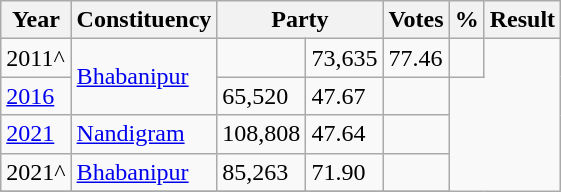<table class="wikitable">
<tr>
<th>Year</th>
<th>Constituency</th>
<th colspan="2">Party</th>
<th>Votes</th>
<th>%</th>
<th>Result</th>
</tr>
<tr>
<td>2011^</td>
<td rowspan=2><a href='#'>Bhabanipur</a></td>
<td></td>
<td>73,635</td>
<td>77.46</td>
<td></td>
</tr>
<tr>
<td><a href='#'>2016</a></td>
<td>65,520</td>
<td>47.67</td>
<td></td>
</tr>
<tr>
<td><a href='#'>2021</a></td>
<td><a href='#'>Nandigram</a></td>
<td>108,808</td>
<td>47.64</td>
<td></td>
</tr>
<tr>
<td>2021^</td>
<td><a href='#'>Bhabanipur</a></td>
<td>85,263</td>
<td>71.90</td>
<td></td>
</tr>
<tr>
</tr>
</table>
